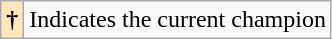<table class="wikitable">
<tr>
<th style="background: #ffe6bd">†</th>
<td>Indicates the current champion</td>
</tr>
</table>
